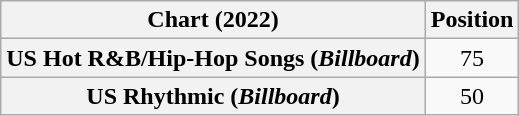<table class="wikitable sortable plainrowheaders" style="text-align:center">
<tr>
<th scope="col">Chart (2022)</th>
<th scope="col">Position</th>
</tr>
<tr>
<th scope="row">US Hot R&B/Hip-Hop Songs (<em>Billboard</em>)</th>
<td>75</td>
</tr>
<tr>
<th scope="row">US Rhythmic (<em>Billboard</em>)</th>
<td>50</td>
</tr>
</table>
